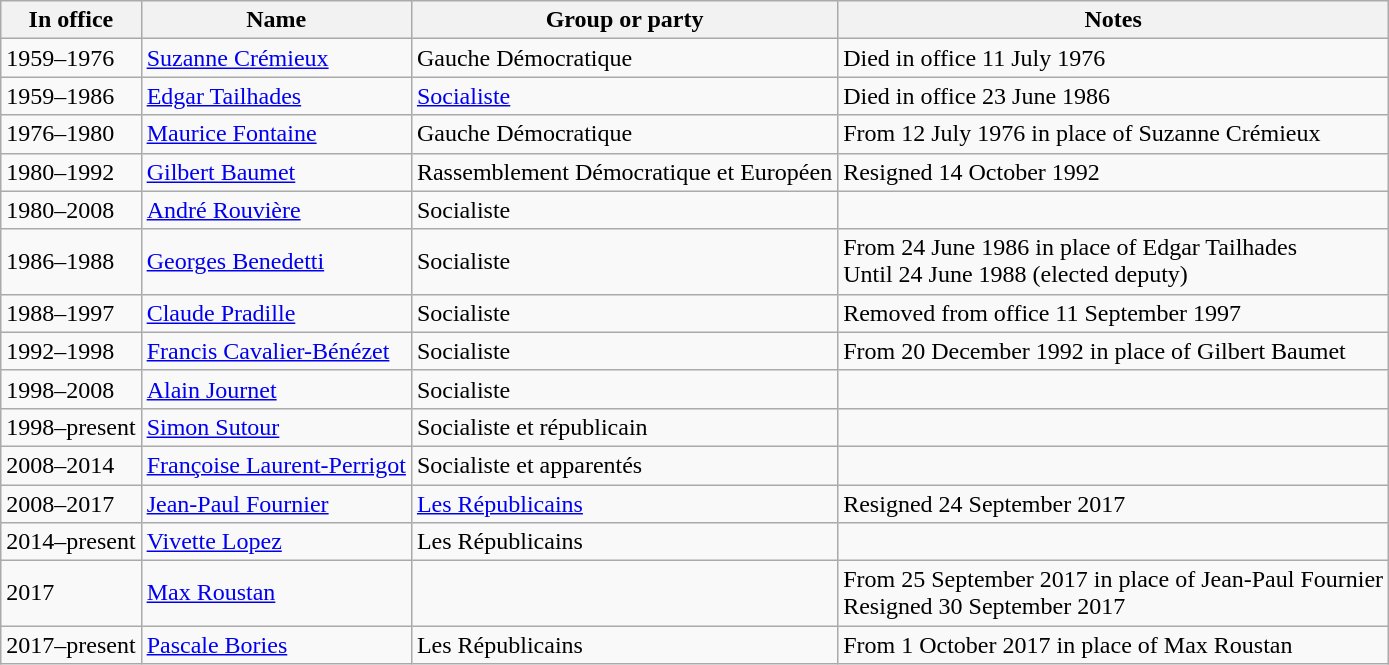<table class=wikitable>
<tr>
<th>In office</th>
<th>Name</th>
<th>Group or party</th>
<th>Notes</th>
</tr>
<tr>
<td>1959–1976</td>
<td><a href='#'>Suzanne Crémieux</a></td>
<td>Gauche Démocratique</td>
<td>Died in office 11 July 1976</td>
</tr>
<tr>
<td>1959–1986</td>
<td><a href='#'>Edgar Tailhades</a></td>
<td><a href='#'>Socialiste</a></td>
<td>Died in office 23 June 1986</td>
</tr>
<tr>
<td>1976–1980</td>
<td><a href='#'>Maurice Fontaine</a></td>
<td>Gauche Démocratique</td>
<td>From 12 July 1976 in place of  Suzanne Crémieux</td>
</tr>
<tr>
<td>1980–1992</td>
<td><a href='#'>Gilbert Baumet</a></td>
<td>Rassemblement Démocratique et Européen</td>
<td>Resigned 14 October 1992</td>
</tr>
<tr>
<td>1980–2008</td>
<td><a href='#'>André Rouvière</a></td>
<td>Socialiste</td>
<td></td>
</tr>
<tr>
<td>1986–1988</td>
<td><a href='#'>Georges Benedetti</a></td>
<td>Socialiste</td>
<td>From 24 June 1986 in place of Edgar Tailhades<br>Until 24 June 1988 (elected deputy)</td>
</tr>
<tr>
<td>1988–1997</td>
<td><a href='#'>Claude Pradille</a></td>
<td>Socialiste</td>
<td>Removed from office 11 September 1997</td>
</tr>
<tr>
<td>1992–1998</td>
<td><a href='#'>Francis Cavalier-Bénézet</a></td>
<td>Socialiste</td>
<td>From 20 December 1992 in place of Gilbert Baumet</td>
</tr>
<tr>
<td>1998–2008</td>
<td><a href='#'>Alain Journet</a></td>
<td>Socialiste</td>
<td></td>
</tr>
<tr>
<td>1998–present</td>
<td><a href='#'>Simon Sutour</a></td>
<td>Socialiste et républicain</td>
<td></td>
</tr>
<tr>
<td>2008–2014</td>
<td><a href='#'>Françoise Laurent-Perrigot</a></td>
<td>Socialiste et apparentés</td>
<td></td>
</tr>
<tr>
<td>2008–2017</td>
<td><a href='#'>Jean-Paul Fournier</a></td>
<td><a href='#'>Les Républicains</a></td>
<td>Resigned 24 September 2017</td>
</tr>
<tr>
<td>2014–present</td>
<td><a href='#'>Vivette Lopez</a></td>
<td>Les Républicains</td>
<td></td>
</tr>
<tr>
<td>2017</td>
<td><a href='#'>Max Roustan</a></td>
<td></td>
<td>From 25 September 2017 in place of Jean-Paul Fournier<br>Resigned 30 September 2017</td>
</tr>
<tr>
<td>2017–present</td>
<td><a href='#'>Pascale Bories</a></td>
<td>Les Républicains</td>
<td>From 1 October 2017 in place of Max Roustan</td>
</tr>
</table>
